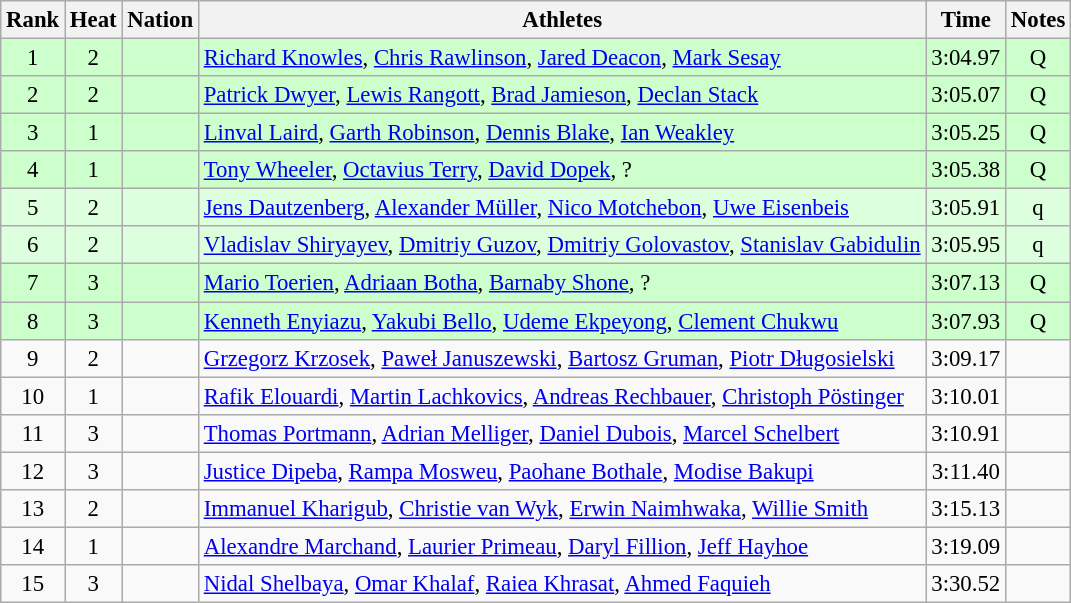<table class="wikitable sortable" style="text-align:center;font-size:95%">
<tr>
<th>Rank</th>
<th>Heat</th>
<th>Nation</th>
<th>Athletes</th>
<th>Time</th>
<th>Notes</th>
</tr>
<tr bgcolor=ccffcc>
<td>1</td>
<td>2</td>
<td align=left></td>
<td align=left><a href='#'>Richard Knowles</a>, <a href='#'>Chris Rawlinson</a>, <a href='#'>Jared Deacon</a>, <a href='#'>Mark Sesay</a></td>
<td>3:04.97</td>
<td>Q</td>
</tr>
<tr bgcolor=ccffcc>
<td>2</td>
<td>2</td>
<td align=left></td>
<td align=left><a href='#'>Patrick Dwyer</a>, <a href='#'>Lewis Rangott</a>, <a href='#'>Brad Jamieson</a>, <a href='#'>Declan Stack</a></td>
<td>3:05.07</td>
<td>Q</td>
</tr>
<tr bgcolor=ccffcc>
<td>3</td>
<td>1</td>
<td align=left></td>
<td align=left><a href='#'>Linval Laird</a>, <a href='#'>Garth Robinson</a>, <a href='#'>Dennis Blake</a>, <a href='#'>Ian Weakley</a></td>
<td>3:05.25</td>
<td>Q</td>
</tr>
<tr bgcolor=ccffcc>
<td>4</td>
<td>1</td>
<td align=left></td>
<td align=left><a href='#'>Tony Wheeler</a>, <a href='#'>Octavius Terry</a>, <a href='#'>David Dopek</a>, ?</td>
<td>3:05.38</td>
<td>Q</td>
</tr>
<tr bgcolor=ddffdd>
<td>5</td>
<td>2</td>
<td align=left></td>
<td align=left><a href='#'>Jens Dautzenberg</a>, <a href='#'>Alexander Müller</a>, <a href='#'>Nico Motchebon</a>, <a href='#'>Uwe Eisenbeis</a></td>
<td>3:05.91</td>
<td>q</td>
</tr>
<tr bgcolor=ddffdd>
<td>6</td>
<td>2</td>
<td align=left></td>
<td align=left><a href='#'>Vladislav Shiryayev</a>, <a href='#'>Dmitriy Guzov</a>, <a href='#'>Dmitriy Golovastov</a>, <a href='#'>Stanislav Gabidulin</a></td>
<td>3:05.95</td>
<td>q</td>
</tr>
<tr bgcolor=ccffcc>
<td>7</td>
<td>3</td>
<td align=left></td>
<td align=left><a href='#'>Mario Toerien</a>, <a href='#'>Adriaan Botha</a>, <a href='#'>Barnaby Shone</a>, ?</td>
<td>3:07.13</td>
<td>Q</td>
</tr>
<tr bgcolor=ccffcc>
<td>8</td>
<td>3</td>
<td align=left></td>
<td align=left><a href='#'>Kenneth Enyiazu</a>, <a href='#'>Yakubi Bello</a>, <a href='#'>Udeme Ekpeyong</a>, <a href='#'>Clement Chukwu</a></td>
<td>3:07.93</td>
<td>Q</td>
</tr>
<tr>
<td>9</td>
<td>2</td>
<td align=left></td>
<td align=left><a href='#'>Grzegorz Krzosek</a>, <a href='#'>Paweł Januszewski</a>, <a href='#'>Bartosz Gruman</a>, <a href='#'>Piotr Długosielski</a></td>
<td>3:09.17</td>
<td></td>
</tr>
<tr>
<td>10</td>
<td>1</td>
<td align="left"></td>
<td align=left><a href='#'>Rafik Elouardi</a>, <a href='#'>Martin Lachkovics</a>, <a href='#'>Andreas Rechbauer</a>, <a href='#'>Christoph Pöstinger</a></td>
<td>3:10.01</td>
<td></td>
</tr>
<tr>
<td>11</td>
<td>3</td>
<td align="left"></td>
<td align=left><a href='#'>Thomas Portmann</a>, <a href='#'>Adrian Melliger</a>, <a href='#'>Daniel Dubois</a>, <a href='#'>Marcel Schelbert</a></td>
<td>3:10.91</td>
<td></td>
</tr>
<tr>
<td>12</td>
<td>3</td>
<td align="left"></td>
<td align=left><a href='#'>Justice Dipeba</a>, <a href='#'>Rampa Mosweu</a>, <a href='#'>Paohane Bothale</a>, <a href='#'>Modise Bakupi</a></td>
<td>3:11.40</td>
<td></td>
</tr>
<tr>
<td>13</td>
<td>2</td>
<td align=left></td>
<td align=left><a href='#'>Immanuel Kharigub</a>, <a href='#'>Christie van Wyk</a>, <a href='#'>Erwin Naimhwaka</a>, <a href='#'>Willie Smith</a></td>
<td>3:15.13</td>
<td></td>
</tr>
<tr>
<td>14</td>
<td>1</td>
<td align="left"></td>
<td align=left><a href='#'>Alexandre Marchand</a>, <a href='#'>Laurier Primeau</a>, <a href='#'>Daryl Fillion</a>, <a href='#'>Jeff Hayhoe</a></td>
<td>3:19.09</td>
<td></td>
</tr>
<tr>
<td>15</td>
<td>3</td>
<td align="left"></td>
<td align=left><a href='#'>Nidal Shelbaya</a>, <a href='#'>Omar Khalaf</a>, <a href='#'>Raiea Khrasat</a>, <a href='#'>Ahmed Faquieh</a></td>
<td>3:30.52</td>
<td></td>
</tr>
</table>
